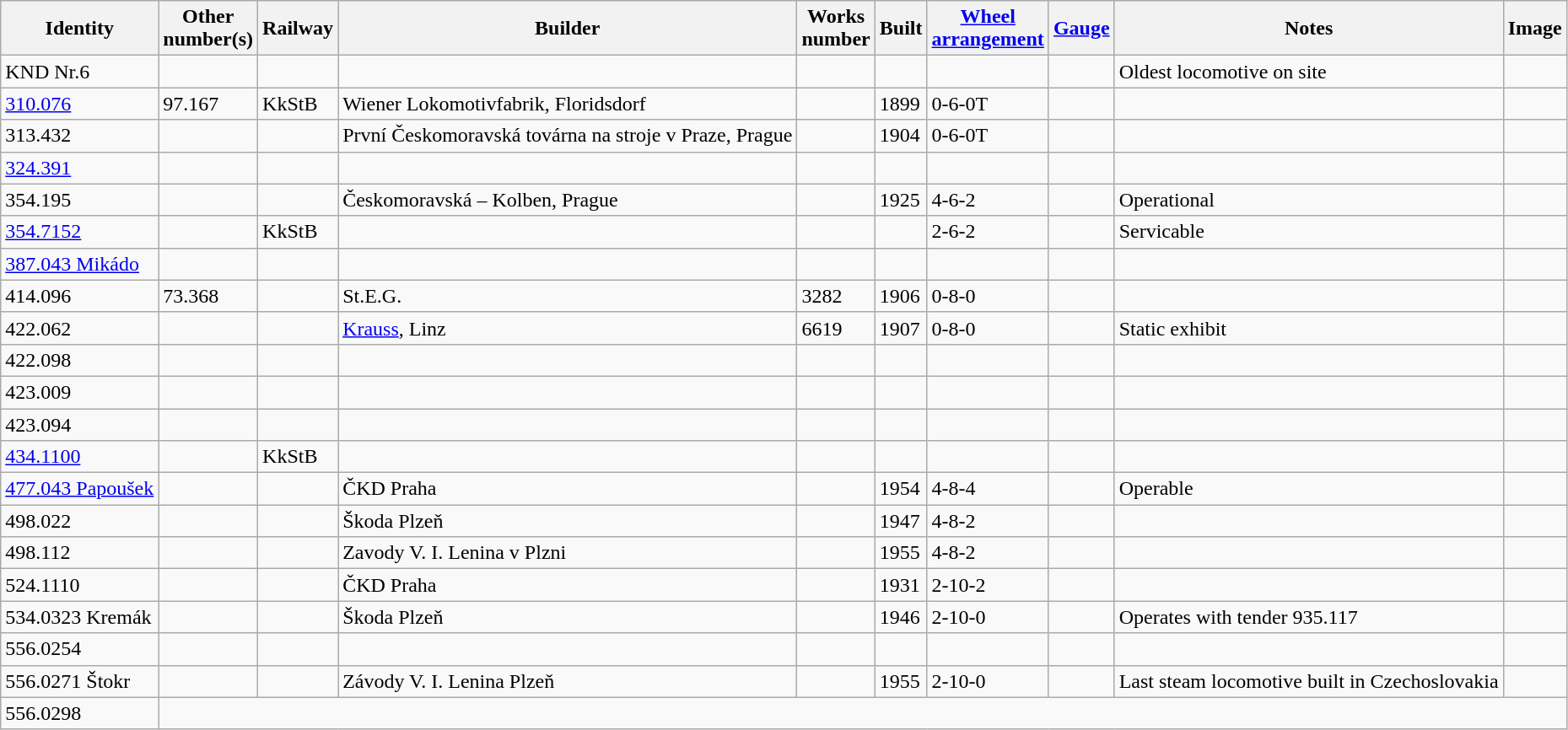<table class="wikitable sortable">
<tr>
<th>Identity</th>
<th>Other<br>number(s)</th>
<th>Railway</th>
<th>Builder</th>
<th>Works<br>number</th>
<th>Built</th>
<th><a href='#'>Wheel<br>arrange­ment</a></th>
<th scope="col" width="5px"><a href='#'>Gauge</a></th>
<th>Notes</th>
<th>Image</th>
</tr>
<tr>
<td>KND Nr.6</td>
<td></td>
<td></td>
<td></td>
<td></td>
<td></td>
<td></td>
<td></td>
<td>Oldest locomotive on site</td>
<td></td>
</tr>
<tr>
<td><a href='#'>310.076</a></td>
<td>97.167</td>
<td>KkStB</td>
<td>Wiener Lokomotivfabrik, Floridsdorf</td>
<td></td>
<td>1899</td>
<td>0-6-0T</td>
<td></td>
<td></td>
<td></td>
</tr>
<tr>
<td>313.432</td>
<td></td>
<td></td>
<td>První Českomoravská továrna na stroje v Praze, Prague</td>
<td></td>
<td>1904</td>
<td>0-6-0T</td>
<td></td>
<td></td>
<td></td>
</tr>
<tr>
<td><a href='#'>324.391</a></td>
<td></td>
<td></td>
<td></td>
<td></td>
<td></td>
<td></td>
<td></td>
<td></td>
<td></td>
</tr>
<tr>
<td>354.195</td>
<td></td>
<td></td>
<td>Českomoravská – Kolben, Prague</td>
<td></td>
<td>1925</td>
<td>4-6-2</td>
<td></td>
<td>Operational</td>
<td></td>
</tr>
<tr>
<td><a href='#'>354.7152</a></td>
<td></td>
<td>KkStB</td>
<td></td>
<td></td>
<td></td>
<td>2-6-2</td>
<td></td>
<td>Servicable</td>
<td></td>
</tr>
<tr>
<td><a href='#'>387.043 Mikádo</a></td>
<td></td>
<td></td>
<td></td>
<td></td>
<td></td>
<td></td>
<td></td>
<td></td>
<td></td>
</tr>
<tr>
<td>414.096</td>
<td>73.368</td>
<td></td>
<td>St.E.G.</td>
<td>3282</td>
<td>1906</td>
<td>0-8-0</td>
<td></td>
<td></td>
<td></td>
</tr>
<tr>
<td>422.062</td>
<td></td>
<td></td>
<td><a href='#'>Krauss</a>, Linz</td>
<td>6619</td>
<td>1907</td>
<td>0-8-0</td>
<td></td>
<td>Static exhibit </td>
<td></td>
</tr>
<tr>
<td>422.098</td>
<td></td>
<td></td>
<td></td>
<td></td>
<td></td>
<td></td>
<td></td>
<td></td>
<td></td>
</tr>
<tr>
<td>423.009</td>
<td></td>
<td></td>
<td></td>
<td></td>
<td></td>
<td></td>
<td></td>
<td></td>
<td></td>
</tr>
<tr>
<td>423.094</td>
<td></td>
<td></td>
<td></td>
<td></td>
<td></td>
<td></td>
<td></td>
<td></td>
<td></td>
</tr>
<tr>
<td><a href='#'>434.1100</a></td>
<td></td>
<td>KkStB</td>
<td></td>
<td></td>
<td></td>
<td></td>
<td></td>
<td></td>
<td></td>
</tr>
<tr>
<td><a href='#'>477.043 Papoušek</a></td>
<td></td>
<td></td>
<td>ČKD Praha</td>
<td></td>
<td>1954</td>
<td>4-8-4</td>
<td></td>
<td>Operable </td>
<td></td>
</tr>
<tr>
<td>498.022</td>
<td></td>
<td></td>
<td>Škoda Plzeň</td>
<td></td>
<td>1947</td>
<td>4-8-2</td>
<td></td>
<td></td>
<td></td>
</tr>
<tr>
<td>498.112</td>
<td></td>
<td></td>
<td>Zavody V. I. Lenina v Plzni</td>
<td></td>
<td>1955</td>
<td>4-8-2</td>
<td></td>
<td></td>
<td></td>
</tr>
<tr>
<td>524.1110</td>
<td></td>
<td></td>
<td>ČKD Praha</td>
<td></td>
<td>1931</td>
<td>2-10-2</td>
<td></td>
<td></td>
<td></td>
</tr>
<tr>
<td>534.0323 Kremák</td>
<td></td>
<td></td>
<td>Škoda Plzeň</td>
<td></td>
<td>1946</td>
<td>2-10-0</td>
<td></td>
<td>Operates with tender 935.117 </td>
<td></td>
</tr>
<tr>
<td>556.0254</td>
<td></td>
<td></td>
<td></td>
<td></td>
<td></td>
<td></td>
<td></td>
<td></td>
</tr>
<tr>
<td>556.0271 Štokr</td>
<td></td>
<td></td>
<td>Závody V. I. Lenina Plzeň</td>
<td></td>
<td>1955</td>
<td>2-10-0</td>
<td></td>
<td>Last steam locomotive built in Czechoslovakia</td>
<td></td>
</tr>
<tr>
<td>556.0298</td>
</tr>
</table>
